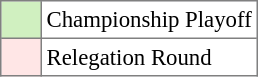<table bgcolor="#f7f8ff" cellpadding="3" cellspacing="0" border="1" style="font-size: 95%; border: gray solid 1px; border-collapse: collapse;text-align:center;">
<tr>
<td style="background: #D0F0C0;" width="20"></td>
<td bgcolor="#ffffff" align="left">Championship Playoff</td>
</tr>
<tr>
<td style="background: #FFE6E6;" width="20"></td>
<td bgcolor="#ffffff" align="left">Relegation Round</td>
</tr>
</table>
